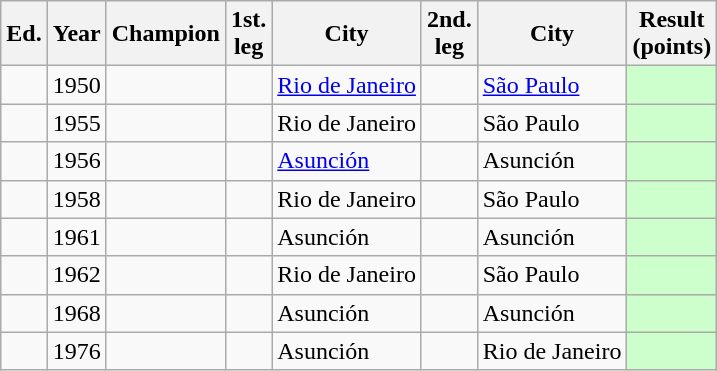<table class= "wikitable sortable">
<tr>
<th>Ed.</th>
<th>Year</th>
<th>Champion</th>
<th>1st.<br> leg</th>
<th>City</th>
<th>2nd.<br> leg</th>
<th>City</th>
<th>Result<br>(points)</th>
</tr>
<tr>
<td></td>
<td>1950</td>
<td></td>
<td></td>
<td><a href='#'>Rio de Janeiro</a></td>
<td></td>
<td><a href='#'>São Paulo</a></td>
<td bgcolor=#ccffcc></td>
</tr>
<tr>
<td></td>
<td>1955</td>
<td></td>
<td></td>
<td>Rio de Janeiro</td>
<td></td>
<td>São Paulo</td>
<td bgcolor=#ccffcc></td>
</tr>
<tr>
<td></td>
<td>1956</td>
<td></td>
<td></td>
<td><a href='#'>Asunción</a></td>
<td></td>
<td>Asunción</td>
<td bgcolor=#ccffcc></td>
</tr>
<tr>
<td></td>
<td>1958</td>
<td></td>
<td></td>
<td>Rio de Janeiro</td>
<td></td>
<td>São Paulo</td>
<td bgcolor=#ccffcc></td>
</tr>
<tr>
<td></td>
<td>1961</td>
<td></td>
<td></td>
<td>Asunción</td>
<td></td>
<td>Asunción</td>
<td bgcolor=#ccffcc></td>
</tr>
<tr>
<td></td>
<td>1962</td>
<td></td>
<td></td>
<td>Rio de Janeiro</td>
<td></td>
<td>São Paulo</td>
<td bgcolor=#ccffcc></td>
</tr>
<tr>
<td></td>
<td>1968</td>
<td></td>
<td></td>
<td>Asunción</td>
<td></td>
<td>Asunción</td>
<td bgcolor=#ccffcc></td>
</tr>
<tr>
<td></td>
<td>1976</td>
<td></td>
<td></td>
<td>Asunción</td>
<td></td>
<td>Rio de Janeiro</td>
<td bgcolor=#ccffcc></td>
</tr>
</table>
